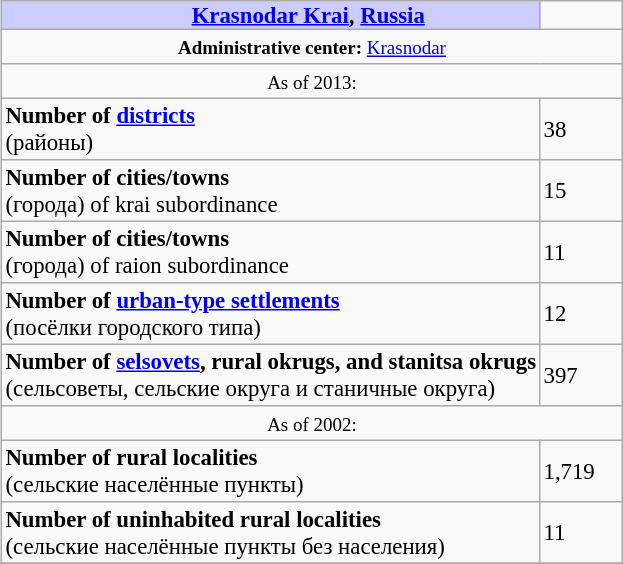<table border=1 align="right" cellpadding=2 cellspacing=0 style="margin: 0 0 1em 1em; background: #f9f9f9; border: 1px #aaa solid; border-collapse: collapse; font-size: 95%;">
<tr>
<th bgcolor="#ccccff" style="padding:0 0 0 50px;"><a href='#'>Krasnodar Krai</a>, <a href='#'>Russia</a></th>
<td width="50px"></td>
</tr>
<tr>
<td colspan=2 align="center"><small><strong>Administrative center:</strong> <a href='#'>Krasnodar</a></small></td>
</tr>
<tr>
<td colspan=2 align="center"><small>As of 2013:</small></td>
</tr>
<tr>
<td><strong>Number of <a href='#'>districts</a></strong><br>(районы)</td>
<td>38</td>
</tr>
<tr>
<td><strong>Number of cities/towns</strong><br>(города) of krai subordinance</td>
<td>15</td>
</tr>
<tr>
<td><strong>Number of cities/towns</strong><br>(города) of raion subordinance</td>
<td>11</td>
</tr>
<tr>
<td><strong>Number of <a href='#'>urban-type settlements</a></strong><br>(посёлки городского типа)</td>
<td>12</td>
</tr>
<tr>
<td><strong>Number of <a href='#'>selsovets</a>, rural okrugs, and stanitsa okrugs</strong><br>(сельсоветы, сельские округа и станичные округа)</td>
<td>397</td>
</tr>
<tr>
<td colspan=2 align="center"><small>As of 2002:</small></td>
</tr>
<tr>
<td><strong>Number of rural localities</strong><br>(сельские населённые пункты)</td>
<td>1,719</td>
</tr>
<tr>
<td><strong>Number of uninhabited rural localities</strong><br>(сельские населённые пункты без населения)</td>
<td>11</td>
</tr>
<tr>
</tr>
</table>
